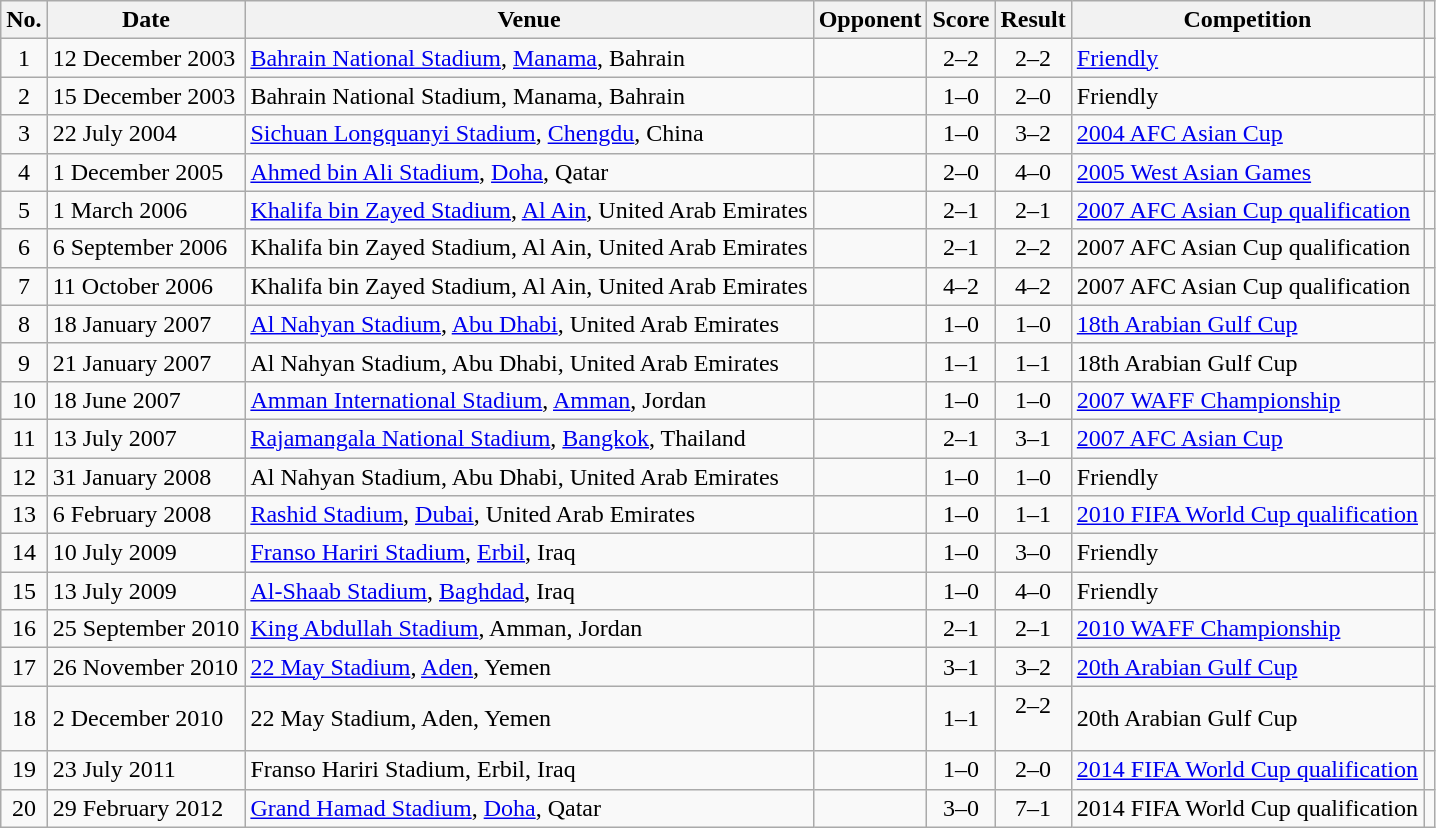<table class="wikitable sortable">
<tr>
<th scope="col">No.</th>
<th scope="col">Date</th>
<th scope="col">Venue</th>
<th scope="col">Opponent</th>
<th scope="col">Score</th>
<th scope="col">Result</th>
<th scope="col">Competition</th>
<th scope="col" class="unsortable"></th>
</tr>
<tr>
<td align="center">1</td>
<td>12 December 2003</td>
<td><a href='#'>Bahrain National Stadium</a>, <a href='#'>Manama</a>, Bahrain</td>
<td></td>
<td align="center">2–2</td>
<td align="center">2–2</td>
<td><a href='#'>Friendly</a></td>
<td></td>
</tr>
<tr>
<td align="center">2</td>
<td>15 December 2003</td>
<td>Bahrain National Stadium, Manama, Bahrain</td>
<td></td>
<td align="center">1–0</td>
<td align="center">2–0</td>
<td>Friendly</td>
<td></td>
</tr>
<tr>
<td align="center">3</td>
<td>22 July 2004</td>
<td><a href='#'>Sichuan Longquanyi Stadium</a>, <a href='#'>Chengdu</a>, China</td>
<td></td>
<td align="center">1–0</td>
<td style="text-align:center">3–2</td>
<td><a href='#'>2004 AFC Asian Cup</a></td>
<td></td>
</tr>
<tr>
<td align="center">4</td>
<td>1 December 2005</td>
<td><a href='#'>Ahmed bin Ali Stadium</a>, <a href='#'>Doha</a>, Qatar</td>
<td></td>
<td align="center">2–0</td>
<td align="center">4–0</td>
<td><a href='#'>2005 West Asian Games</a></td>
<td></td>
</tr>
<tr>
<td align="center">5</td>
<td>1 March 2006</td>
<td><a href='#'>Khalifa bin Zayed Stadium</a>, <a href='#'>Al Ain</a>, United Arab Emirates</td>
<td></td>
<td align="center">2–1</td>
<td align="center">2–1</td>
<td><a href='#'>2007 AFC Asian Cup qualification</a></td>
<td></td>
</tr>
<tr>
<td align="center">6</td>
<td>6 September 2006</td>
<td>Khalifa bin Zayed Stadium, Al Ain, United Arab Emirates</td>
<td></td>
<td align="center">2–1</td>
<td align="center">2–2</td>
<td>2007 AFC Asian Cup qualification</td>
<td></td>
</tr>
<tr>
<td align="center">7</td>
<td>11 October 2006</td>
<td>Khalifa bin Zayed Stadium, Al Ain, United Arab Emirates</td>
<td></td>
<td align="center">4–2</td>
<td align="center">4–2</td>
<td>2007 AFC Asian Cup qualification</td>
<td></td>
</tr>
<tr>
<td align="center">8</td>
<td>18 January 2007</td>
<td><a href='#'>Al Nahyan Stadium</a>, <a href='#'>Abu Dhabi</a>, United Arab Emirates</td>
<td></td>
<td align="center">1–0</td>
<td align="center">1–0</td>
<td><a href='#'>18th Arabian Gulf Cup</a></td>
<td></td>
</tr>
<tr>
<td align="center">9</td>
<td>21 January 2007</td>
<td>Al Nahyan Stadium, Abu Dhabi, United Arab Emirates</td>
<td></td>
<td align="center">1–1</td>
<td align="center">1–1</td>
<td>18th Arabian Gulf Cup</td>
<td></td>
</tr>
<tr>
<td align="center">10</td>
<td>18 June 2007</td>
<td><a href='#'>Amman International Stadium</a>, <a href='#'>Amman</a>, Jordan</td>
<td></td>
<td align="center">1–0</td>
<td align="center">1–0</td>
<td><a href='#'>2007 WAFF Championship</a></td>
<td></td>
</tr>
<tr>
<td align="center">11</td>
<td>13 July 2007</td>
<td><a href='#'>Rajamangala National Stadium</a>, <a href='#'>Bangkok</a>, Thailand</td>
<td></td>
<td align="center">2–1</td>
<td align="center">3–1</td>
<td><a href='#'>2007 AFC Asian Cup</a></td>
<td></td>
</tr>
<tr>
<td align="center">12</td>
<td>31 January 2008</td>
<td>Al Nahyan Stadium, Abu Dhabi, United Arab Emirates</td>
<td></td>
<td align="center">1–0</td>
<td align="center">1–0</td>
<td>Friendly</td>
<td></td>
</tr>
<tr>
<td align="center">13</td>
<td>6 February 2008</td>
<td><a href='#'>Rashid Stadium</a>, <a href='#'>Dubai</a>, United Arab Emirates</td>
<td></td>
<td align="center">1–0</td>
<td align="center">1–1</td>
<td><a href='#'>2010 FIFA World Cup qualification</a></td>
<td></td>
</tr>
<tr>
<td align="center">14</td>
<td>10 July 2009</td>
<td><a href='#'>Franso Hariri Stadium</a>, <a href='#'>Erbil</a>, Iraq</td>
<td></td>
<td align="center">1–0</td>
<td align="center">3–0</td>
<td>Friendly</td>
<td></td>
</tr>
<tr>
<td align="center">15</td>
<td>13 July 2009</td>
<td><a href='#'>Al-Shaab Stadium</a>, <a href='#'>Baghdad</a>, Iraq</td>
<td></td>
<td align="center">1–0</td>
<td align="center">4–0</td>
<td>Friendly</td>
<td></td>
</tr>
<tr>
<td align="center">16</td>
<td>25 September 2010</td>
<td><a href='#'>King Abdullah Stadium</a>, Amman, Jordan</td>
<td></td>
<td align="center">2–1</td>
<td align="center">2–1</td>
<td><a href='#'>2010 WAFF Championship</a></td>
<td></td>
</tr>
<tr>
<td align="center">17</td>
<td>26 November 2010</td>
<td><a href='#'>22 May Stadium</a>, <a href='#'>Aden</a>, Yemen</td>
<td></td>
<td align="center">3–1</td>
<td align="center">3–2</td>
<td><a href='#'>20th Arabian Gulf Cup</a></td>
<td></td>
</tr>
<tr>
<td align="center">18</td>
<td>2 December 2010</td>
<td>22 May Stadium, Aden, Yemen</td>
<td></td>
<td align="center">1–1</td>
<td align="center">2–2<br><br></td>
<td>20th Arabian Gulf Cup</td>
<td></td>
</tr>
<tr>
<td align="center">19</td>
<td>23 July 2011</td>
<td>Franso Hariri Stadium, Erbil, Iraq</td>
<td></td>
<td align="center">1–0</td>
<td align="center">2–0</td>
<td><a href='#'>2014 FIFA World Cup qualification</a></td>
<td></td>
</tr>
<tr>
<td align="center">20</td>
<td>29 February 2012</td>
<td><a href='#'>Grand Hamad Stadium</a>, <a href='#'>Doha</a>, Qatar</td>
<td></td>
<td align="center">3–0</td>
<td align="center">7–1</td>
<td>2014 FIFA World Cup qualification</td>
<td></td>
</tr>
</table>
